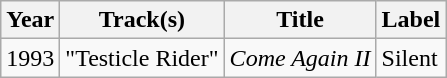<table class="wikitable">
<tr>
<th>Year</th>
<th>Track(s)</th>
<th>Title</th>
<th>Label</th>
</tr>
<tr>
<td>1993</td>
<td>"Testicle Rider"</td>
<td><em>Come Again II</em></td>
<td>Silent</td>
</tr>
</table>
